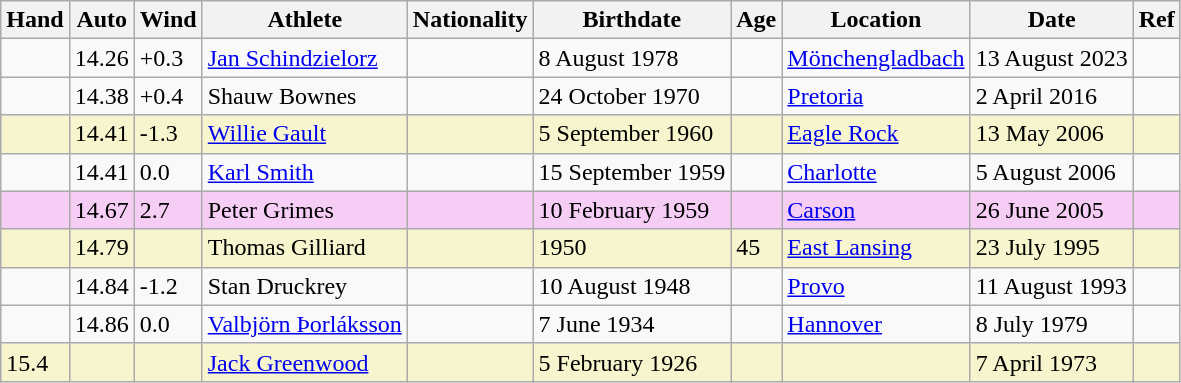<table class="wikitable">
<tr>
<th>Hand</th>
<th>Auto</th>
<th>Wind</th>
<th>Athlete</th>
<th>Nationality</th>
<th>Birthdate</th>
<th>Age</th>
<th>Location</th>
<th>Date</th>
<th>Ref</th>
</tr>
<tr>
<td></td>
<td>14.26</td>
<td>+0.3</td>
<td><a href='#'>Jan Schindzielorz</a></td>
<td></td>
<td>8 August 1978</td>
<td></td>
<td><a href='#'>Mönchengladbach</a></td>
<td>13 August 2023</td>
<td></td>
</tr>
<tr>
<td></td>
<td>14.38</td>
<td>+0.4</td>
<td>Shauw Bownes</td>
<td></td>
<td>24 October 1970</td>
<td></td>
<td><a href='#'>Pretoria</a></td>
<td>2 April 2016</td>
<td></td>
</tr>
<tr bgcolor=#f6F5CE>
<td></td>
<td>14.41</td>
<td>-1.3</td>
<td><a href='#'>Willie Gault</a></td>
<td></td>
<td>5 September 1960</td>
<td></td>
<td><a href='#'>Eagle Rock</a></td>
<td>13 May 2006</td>
<td></td>
</tr>
<tr>
<td></td>
<td>14.41</td>
<td>0.0</td>
<td><a href='#'>Karl Smith</a></td>
<td></td>
<td>15 September 1959</td>
<td></td>
<td><a href='#'>Charlotte</a></td>
<td>5 August 2006</td>
<td></td>
</tr>
<tr bgcolor=#f6CEF5>
<td></td>
<td>14.67</td>
<td>2.7</td>
<td>Peter Grimes</td>
<td></td>
<td>10 February 1959</td>
<td></td>
<td><a href='#'>Carson</a></td>
<td>26 June 2005</td>
<td></td>
</tr>
<tr bgcolor=#f6F5CE>
<td></td>
<td>14.79</td>
<td></td>
<td>Thomas Gilliard</td>
<td></td>
<td>1950</td>
<td>45</td>
<td><a href='#'>East Lansing</a></td>
<td>23 July 1995</td>
<td></td>
</tr>
<tr>
<td></td>
<td>14.84</td>
<td>-1.2</td>
<td>Stan Druckrey</td>
<td></td>
<td>10 August 1948</td>
<td></td>
<td><a href='#'>Provo</a></td>
<td>11 August 1993</td>
<td></td>
</tr>
<tr>
<td></td>
<td>14.86</td>
<td>0.0</td>
<td><a href='#'>Valbjörn Þorláksson</a></td>
<td></td>
<td>7 June 1934</td>
<td></td>
<td><a href='#'>Hannover</a></td>
<td>8 July 1979</td>
<td></td>
</tr>
<tr bgcolor=#f6F5CE>
<td>15.4</td>
<td></td>
<td></td>
<td><a href='#'>Jack Greenwood</a></td>
<td></td>
<td>5 February 1926</td>
<td></td>
<td></td>
<td>7 April 1973</td>
<td></td>
</tr>
</table>
